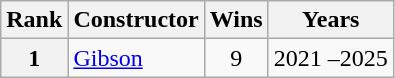<table class="wikitable">
<tr>
<th>Rank</th>
<th>Constructor</th>
<th>Wins</th>
<th>Years</th>
</tr>
<tr>
<th>1</th>
<td> <a href='#'>Gibson</a></td>
<td align=center>9</td>
<td>2021 –2025 </td>
</tr>
</table>
